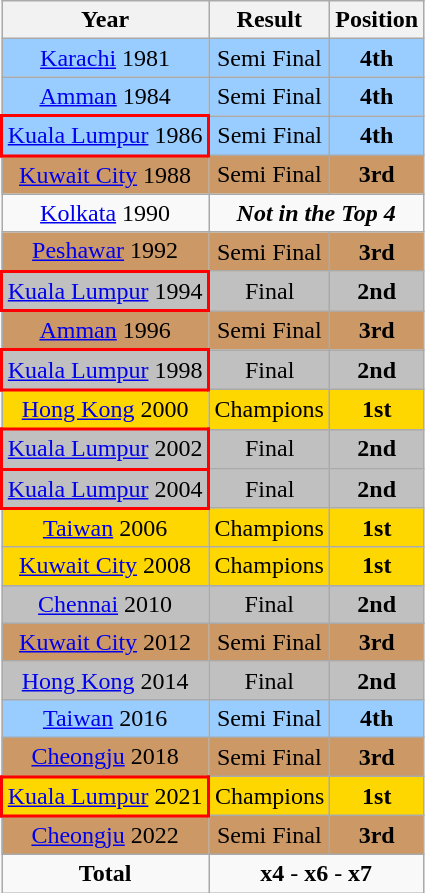<table class="wikitable" style="text-align: center;">
<tr>
<th>Year</th>
<th>Result</th>
<th>Position</th>
</tr>
<tr style="background:#9acdff;">
<td> <a href='#'>Karachi</a> 1981</td>
<td>Semi Final</td>
<td><strong>4th</strong></td>
</tr>
<tr style="background:#9acdff;">
<td> <a href='#'>Amman</a> 1984</td>
<td>Semi Final</td>
<td><strong>4th</strong></td>
</tr>
<tr style="background:#9acdff;">
<td style="border: 2px solid red"> <a href='#'>Kuala Lumpur</a> 1986</td>
<td>Semi Final</td>
<td><strong>4th</strong></td>
</tr>
<tr style="background:#c96;">
<td> <a href='#'>Kuwait City</a> 1988</td>
<td>Semi Final</td>
<td><strong>3rd</strong></td>
</tr>
<tr>
<td> <a href='#'>Kolkata</a> 1990</td>
<td rowspan="1" colspan="2" align="center"><strong><em>Not in the Top 4</em></strong></td>
</tr>
<tr style="background:#c96;">
<td> <a href='#'>Peshawar</a> 1992</td>
<td>Semi Final</td>
<td><strong>3rd</strong></td>
</tr>
<tr style="background:silver;">
<td style="border: 2px solid red"> <a href='#'>Kuala Lumpur</a> 1994</td>
<td>Final</td>
<td><strong>2nd</strong></td>
</tr>
<tr style="background:#c96;">
<td> <a href='#'>Amman</a> 1996</td>
<td>Semi Final</td>
<td><strong>3rd</strong></td>
</tr>
<tr style="background:silver;">
<td style="border: 2px solid red"> <a href='#'>Kuala Lumpur</a> 1998</td>
<td>Final</td>
<td><strong>2nd</strong></td>
</tr>
<tr style="background:gold;">
<td> <a href='#'>Hong Kong</a> 2000</td>
<td>Champions</td>
<td><strong>1st</strong></td>
</tr>
<tr style="background:silver;">
<td style="border: 2px solid red"> <a href='#'>Kuala Lumpur</a> 2002</td>
<td>Final</td>
<td><strong>2nd</strong></td>
</tr>
<tr style="background:silver;">
<td style="border: 2px solid red"> <a href='#'>Kuala Lumpur</a> 2004</td>
<td>Final</td>
<td><strong>2nd</strong></td>
</tr>
<tr style="background:gold;">
<td> <a href='#'>Taiwan</a> 2006</td>
<td>Champions</td>
<td><strong>1st</strong></td>
</tr>
<tr style="background:gold;">
<td> <a href='#'>Kuwait City</a> 2008</td>
<td>Champions</td>
<td><strong>1st</strong></td>
</tr>
<tr style="background:silver;">
<td> <a href='#'>Chennai</a> 2010</td>
<td>Final</td>
<td><strong>2nd</strong></td>
</tr>
<tr style="background:#c96;">
<td> <a href='#'>Kuwait City</a> 2012</td>
<td>Semi Final</td>
<td><strong>3rd</strong></td>
</tr>
<tr style="background:silver;">
<td> <a href='#'>Hong Kong</a> 2014</td>
<td>Final</td>
<td><strong>2nd</strong></td>
</tr>
<tr style="background:#9acdff;">
<td> <a href='#'>Taiwan</a> 2016</td>
<td>Semi Final</td>
<td><strong>4th</strong></td>
</tr>
<tr style="background:#c96;">
<td> <a href='#'>Cheongju</a> 2018</td>
<td>Semi Final</td>
<td><strong>3rd</strong></td>
</tr>
<tr style="background:gold;">
<td style="border: 2px solid red"> <a href='#'>Kuala Lumpur</a> 2021</td>
<td>Champions</td>
<td><strong>1st</strong></td>
</tr>
<tr style="background:#c96;">
<td> <a href='#'>Cheongju</a> 2022</td>
<td>Semi Final</td>
<td><strong>3rd</strong></td>
</tr>
<tr>
<td><strong>Total</strong></td>
<td rowspan="1" colspan="2" align="center"><strong>x4</strong> - <strong>x6</strong> - <strong>x7</strong></td>
</tr>
</table>
